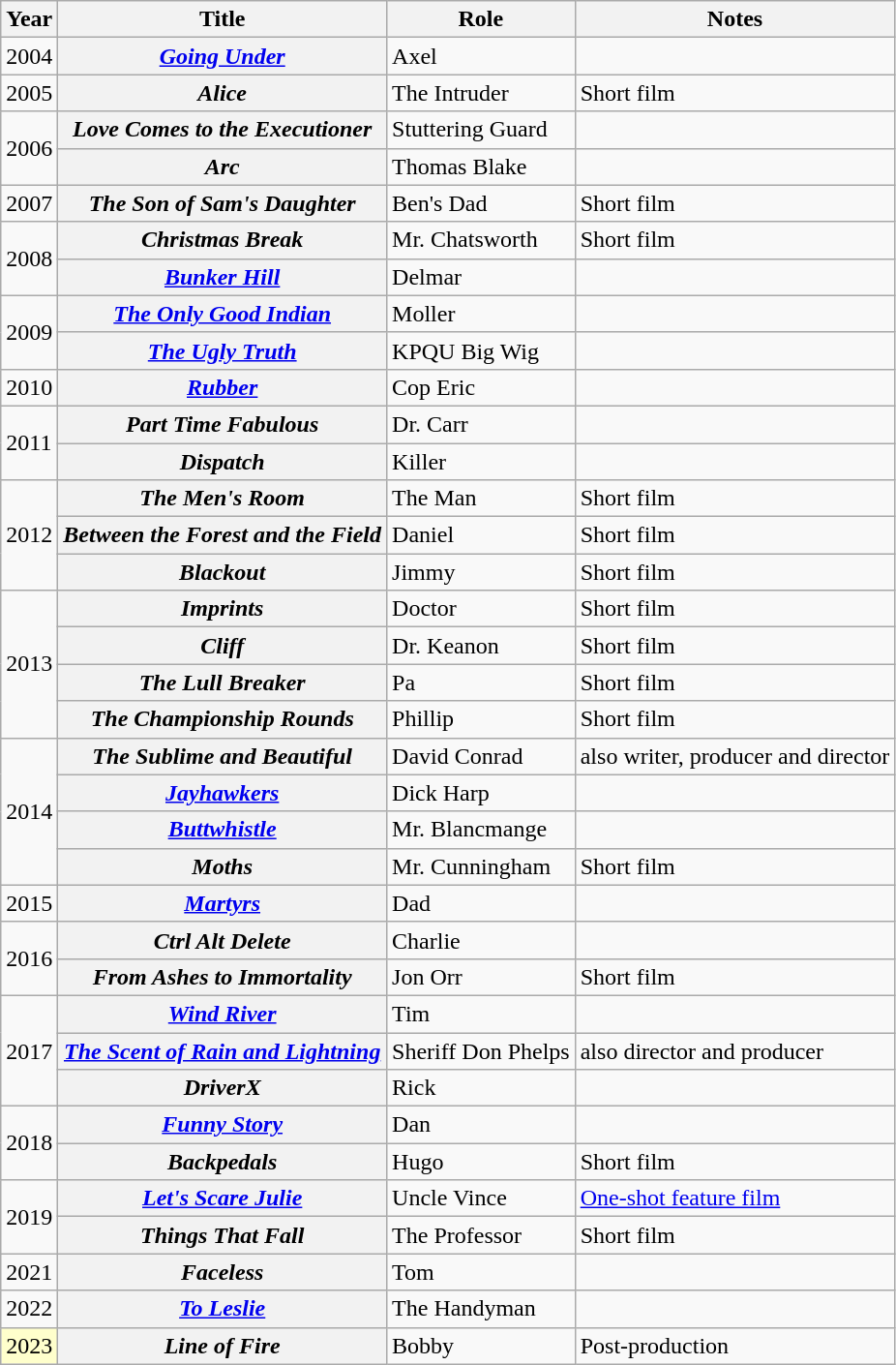<table class="wikitable plainrowheaders sortable">
<tr>
<th scope="col">Year</th>
<th scope="col">Title</th>
<th scope="col">Role</th>
<th scope="col" class="unsortable">Notes</th>
</tr>
<tr>
<td>2004</td>
<th scope="row"><em><a href='#'>Going Under</a></em></th>
<td>Axel</td>
<td></td>
</tr>
<tr>
<td>2005</td>
<th scope="row"><em>Alice</em></th>
<td>The Intruder</td>
<td>Short film</td>
</tr>
<tr>
<td rowspan="2">2006</td>
<th scope="row"><em>Love Comes to the Executioner</em></th>
<td>Stuttering Guard</td>
<td></td>
</tr>
<tr>
<th scope="row"><em>Arc</em></th>
<td>Thomas Blake</td>
<td></td>
</tr>
<tr>
<td>2007</td>
<th scope="row"><em>The Son of Sam's Daughter</em></th>
<td>Ben's Dad</td>
<td>Short film</td>
</tr>
<tr>
<td rowspan="2">2008</td>
<th scope="row"><em>Christmas Break</em></th>
<td>Mr. Chatsworth</td>
<td>Short film</td>
</tr>
<tr>
<th scope="row"><em><a href='#'>Bunker Hill</a></em></th>
<td>Delmar</td>
<td></td>
</tr>
<tr>
<td rowspan="2">2009</td>
<th scope="row"><em><a href='#'>The Only Good Indian</a></em></th>
<td>Moller</td>
<td></td>
</tr>
<tr>
<th scope="row"><em><a href='#'>The Ugly Truth</a></em></th>
<td>KPQU Big Wig</td>
<td></td>
</tr>
<tr>
<td>2010</td>
<th scope="row"><em><a href='#'>Rubber</a></em></th>
<td>Cop Eric</td>
<td></td>
</tr>
<tr>
<td rowspan="2">2011</td>
<th scope="row"><em>Part Time Fabulous</em></th>
<td>Dr. Carr</td>
<td></td>
</tr>
<tr>
<th scope="row"><em>Dispatch</em></th>
<td>Killer</td>
<td></td>
</tr>
<tr>
<td rowspan="3">2012</td>
<th scope="row"><em>The Men's Room</em></th>
<td>The Man</td>
<td>Short film</td>
</tr>
<tr>
<th scope="row"><em>Between the Forest and the Field</em></th>
<td>Daniel</td>
<td>Short film</td>
</tr>
<tr>
<th scope="row"><em>Blackout</em></th>
<td>Jimmy</td>
<td>Short film</td>
</tr>
<tr>
<td rowspan="4">2013</td>
<th scope="row"><em>Imprints</em></th>
<td>Doctor</td>
<td>Short film</td>
</tr>
<tr>
<th scope="row"><em>Cliff</em></th>
<td>Dr. Keanon</td>
<td>Short film</td>
</tr>
<tr>
<th scope="row"><em>The Lull Breaker</em></th>
<td>Pa</td>
<td>Short film</td>
</tr>
<tr>
<th scope="row"><em>The Championship Rounds</em></th>
<td>Phillip</td>
<td>Short film</td>
</tr>
<tr>
<td rowspan="4">2014</td>
<th scope="row"><em>The Sublime and Beautiful</em></th>
<td>David Conrad</td>
<td>also writer, producer and director</td>
</tr>
<tr>
<th scope="row"><em><a href='#'>Jayhawkers</a></em></th>
<td>Dick Harp</td>
<td></td>
</tr>
<tr>
<th scope="row"><em><a href='#'>Buttwhistle</a></em></th>
<td>Mr. Blancmange</td>
<td></td>
</tr>
<tr>
<th scope="row"><em>Moths</em></th>
<td>Mr. Cunningham</td>
<td>Short film</td>
</tr>
<tr>
<td>2015</td>
<th scope="row"><em><a href='#'>Martyrs</a></em></th>
<td>Dad</td>
<td></td>
</tr>
<tr>
<td rowspan="2">2016</td>
<th scope="row"><em>Ctrl Alt Delete</em></th>
<td>Charlie</td>
<td></td>
</tr>
<tr>
<th scope="row"><em>From Ashes to Immortality</em></th>
<td>Jon Orr</td>
<td>Short film</td>
</tr>
<tr>
<td rowspan="3">2017</td>
<th scope="row"><em><a href='#'>Wind River</a></em></th>
<td>Tim</td>
<td></td>
</tr>
<tr>
<th scope="row"><em><a href='#'>The Scent of Rain and Lightning</a></em></th>
<td>Sheriff Don Phelps</td>
<td>also director and producer</td>
</tr>
<tr>
<th scope="row"><em>DriverX</em></th>
<td>Rick</td>
<td></td>
</tr>
<tr>
<td rowspan="2">2018</td>
<th scope="row"><em><a href='#'>Funny Story</a></em></th>
<td>Dan</td>
<td></td>
</tr>
<tr>
<th scope="row"><em>Backpedals</em></th>
<td>Hugo</td>
<td>Short film</td>
</tr>
<tr>
<td rowspan="2">2019</td>
<th scope="row"><em><a href='#'>Let's Scare Julie</a></em></th>
<td>Uncle Vince</td>
<td><a href='#'>One-shot feature film</a></td>
</tr>
<tr>
<th scope="row"><em>Things That Fall</em></th>
<td>The Professor</td>
<td>Short film</td>
</tr>
<tr>
<td>2021</td>
<th scope="row"><em>Faceless</em></th>
<td>Tom</td>
<td></td>
</tr>
<tr>
<td>2022</td>
<th scope="row"><em><a href='#'>To Leslie</a></em></th>
<td>The Handyman</td>
<td></td>
</tr>
<tr>
<td rowspan="2" scope=row style="background:#FFFFCC;">2023</td>
<th scope="row"><em>Line of Fire</em></th>
<td>Bobby</td>
<td>Post-production</td>
</tr>
</table>
